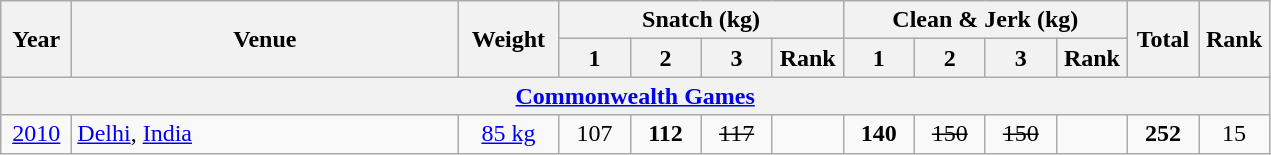<table class = "wikitable" style="text-align:center;">
<tr>
<th rowspan=2 width=40>Year</th>
<th rowspan=2 width=250>Venue</th>
<th rowspan=2 width=60>Weight</th>
<th colspan=4>Snatch (kg)</th>
<th colspan=4>Clean & Jerk (kg)</th>
<th rowspan=2 width=40>Total</th>
<th rowspan=2 width=40>Rank</th>
</tr>
<tr>
<th width=40>1</th>
<th width=40>2</th>
<th width=40>3</th>
<th width=40>Rank</th>
<th width=40>1</th>
<th width=40>2</th>
<th width=40>3</th>
<th width=40>Rank</th>
</tr>
<tr>
<th colspan=13><a href='#'>Commonwealth Games</a></th>
</tr>
<tr>
<td><a href='#'>2010</a></td>
<td align=left> <a href='#'>Delhi</a>, <a href='#'>India</a></td>
<td><a href='#'>85 kg</a></td>
<td>107</td>
<td><strong>112</strong></td>
<td><s>117</s></td>
<td></td>
<td><strong>140</strong></td>
<td><s>150</s></td>
<td><s>150</s></td>
<td></td>
<td><strong>252</strong></td>
<td>15</td>
</tr>
</table>
